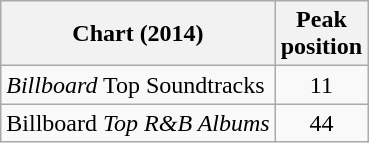<table class="wikitable">
<tr>
<th>Chart (2014)</th>
<th>Peak<br>position</th>
</tr>
<tr>
<td><em>Billboard</em> Top Soundtracks<em></td>
<td align="center">11</td>
</tr>
<tr>
<td></em>Billboard<em> Top R&B Albums</td>
<td align="center">44</td>
</tr>
</table>
